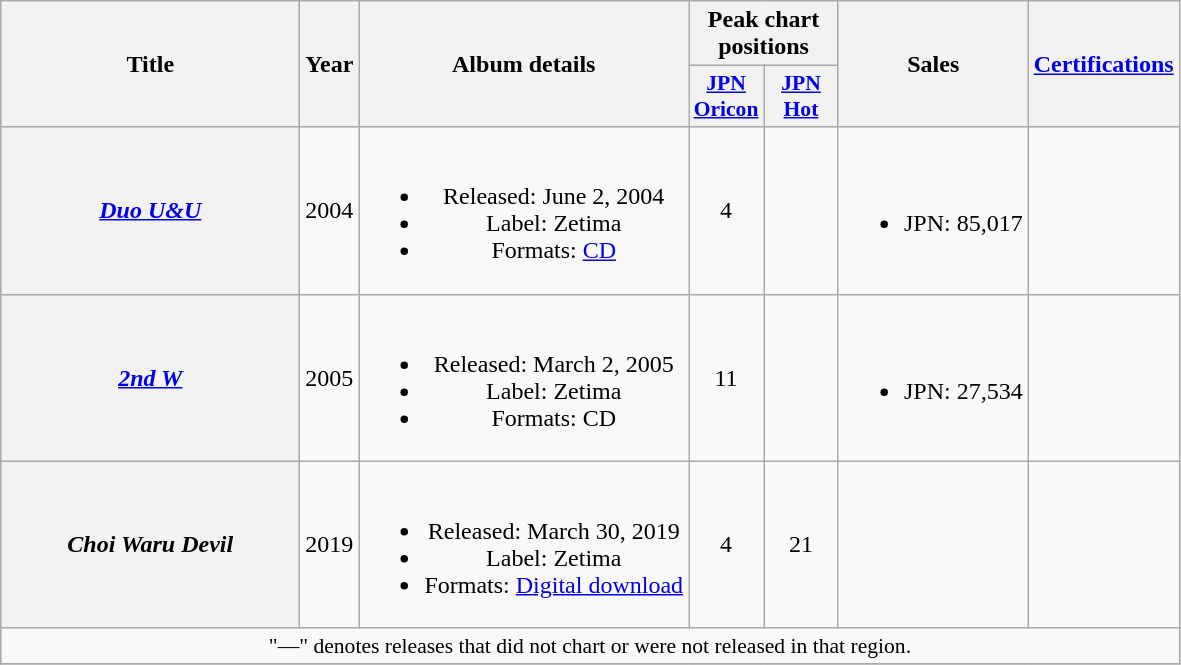<table class="wikitable plainrowheaders" style="text-align:center;">
<tr>
<th scope="col" rowspan="2" style="width:12em;">Title</th>
<th scope="col" rowspan="2">Year</th>
<th scope="col" rowspan="2">Album details</th>
<th scope="col" colspan="2">Peak chart positions</th>
<th scope="col" rowspan="2">Sales</th>
<th scope="col" rowspan="2"><a href='#'>Certifications</a></th>
</tr>
<tr>
<th scope="col" style="width:3em;font-size:90%;"><a href='#'>JPN<br>Oricon</a></th>
<th scope="col" style="width:3em;font-size:90%;"><a href='#'>JPN<br>Hot</a><br></th>
</tr>
<tr>
<th scope="row"><em><a href='#'>Duo U&U</a></em></th>
<td>2004</td>
<td><br><ul><li>Released: June 2, 2004</li><li>Label: Zetima</li><li>Formats: <a href='#'>CD</a></li></ul></td>
<td>4</td>
<td></td>
<td><br><ul><li>JPN: 85,017</li></ul></td>
<td></td>
</tr>
<tr>
<th scope="row"><em><a href='#'>2nd W</a></em></th>
<td>2005</td>
<td><br><ul><li>Released: March 2, 2005</li><li>Label: Zetima</li><li>Formats: CD</li></ul></td>
<td>11</td>
<td></td>
<td><br><ul><li>JPN: 27,534</li></ul></td>
<td></td>
</tr>
<tr>
<th scope="row"><em>Choi Waru Devil</em></th>
<td>2019</td>
<td><br><ul><li>Released: March 30, 2019</li><li>Label: Zetima</li><li>Formats: <a href='#'>Digital download</a></li></ul></td>
<td>4</td>
<td>21</td>
<td></td>
<td></td>
</tr>
<tr>
<td colspan="7" style="font-size:90%;">"—" denotes releases that did not chart or were not released in that region.</td>
</tr>
<tr>
</tr>
</table>
